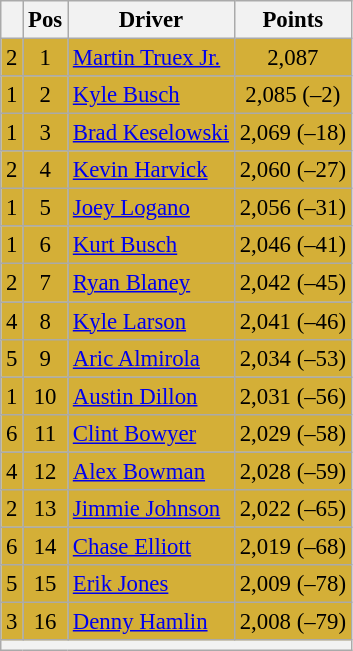<table class="wikitable" style="font-size: 95%">
<tr>
<th></th>
<th>Pos</th>
<th>Driver</th>
<th>Points</th>
</tr>
<tr style="background:#D4AF37;">
<td align="left"> 2</td>
<td style="text-align:center;">1</td>
<td><a href='#'>Martin Truex Jr.</a></td>
<td style="text-align:center;">2,087</td>
</tr>
<tr style="background:#D4AF37;">
<td align="left"> 1</td>
<td style="text-align:center;">2</td>
<td><a href='#'>Kyle Busch</a></td>
<td style="text-align:center;">2,085 (–2)</td>
</tr>
<tr style="background:#D4AF37;">
<td align="left"> 1</td>
<td style="text-align:center;">3</td>
<td><a href='#'>Brad Keselowski</a></td>
<td style="text-align:center;">2,069 (–18)</td>
</tr>
<tr style="background:#D4AF37;">
<td align="left"> 2</td>
<td style="text-align:center;">4</td>
<td><a href='#'>Kevin Harvick</a></td>
<td style="text-align:center;">2,060 (–27)</td>
</tr>
<tr style="background:#D4AF37;">
<td align="left"> 1</td>
<td style="text-align:center;">5</td>
<td><a href='#'>Joey Logano</a></td>
<td style="text-align:center;">2,056 (–31)</td>
</tr>
<tr style="background:#D4AF37;">
<td align="left"> 1</td>
<td style="text-align:center;">6</td>
<td><a href='#'>Kurt Busch</a></td>
<td style="text-align:center;">2,046 (–41)</td>
</tr>
<tr style="background:#D4AF37;">
<td align="left"> 2</td>
<td style="text-align:center;">7</td>
<td><a href='#'>Ryan Blaney</a></td>
<td style="text-align:center;">2,042 (–45)</td>
</tr>
<tr style="background:#D4AF37;">
<td align="left"> 4</td>
<td style="text-align:center;">8</td>
<td><a href='#'>Kyle Larson</a></td>
<td style="text-align:center;">2,041 (–46)</td>
</tr>
<tr style="background:#D4AF37;">
<td align="left"> 5</td>
<td style="text-align:center;">9</td>
<td><a href='#'>Aric Almirola</a></td>
<td style="text-align:center;">2,034 (–53)</td>
</tr>
<tr style="background:#D4AF37;">
<td align="left"> 1</td>
<td style="text-align:center;">10</td>
<td><a href='#'>Austin Dillon</a></td>
<td style="text-align:center;">2,031 (–56)</td>
</tr>
<tr style="background:#D4AF37;">
<td align="left"> 6</td>
<td style="text-align:center;">11</td>
<td><a href='#'>Clint Bowyer</a></td>
<td style="text-align:center;">2,029 (–58)</td>
</tr>
<tr style="background:#D4AF37;">
<td align="left"> 4</td>
<td style="text-align:center;">12</td>
<td><a href='#'>Alex Bowman</a></td>
<td style="text-align:center;">2,028 (–59)</td>
</tr>
<tr style="background:#D4AF37;">
<td align="left"> 2</td>
<td style="text-align:center;">13</td>
<td><a href='#'>Jimmie Johnson</a></td>
<td style="text-align:center;">2,022 (–65)</td>
</tr>
<tr style="background:#D4AF37;">
<td align="left"> 6</td>
<td style="text-align:center;">14</td>
<td><a href='#'>Chase Elliott</a></td>
<td style="text-align:center;">2,019 (–68)</td>
</tr>
<tr style="background:#D4AF37;">
<td align="left"> 5</td>
<td style="text-align:center;">15</td>
<td><a href='#'>Erik Jones</a></td>
<td style="text-align:center;">2,009 (–78)</td>
</tr>
<tr style="background:#D4AF37;">
<td align="left"> 3</td>
<td style="text-align:center;">16</td>
<td><a href='#'>Denny Hamlin</a></td>
<td style="text-align:center;">2,008 (–79)</td>
</tr>
<tr class="sortbottom">
<th colspan="9"></th>
</tr>
</table>
